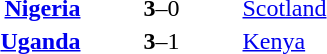<table>
<tr>
<th width=200></th>
<th width=100></th>
<th width=200></th>
</tr>
<tr>
<td align=right><strong><a href='#'>Nigeria</a> </strong></td>
<td align=center><strong>3</strong>–0</td>
<td> <a href='#'>Scotland</a></td>
</tr>
<tr>
<td align=right><strong><a href='#'>Uganda</a> </strong></td>
<td align=center><strong>3</strong>–1</td>
<td> <a href='#'>Kenya</a></td>
</tr>
</table>
